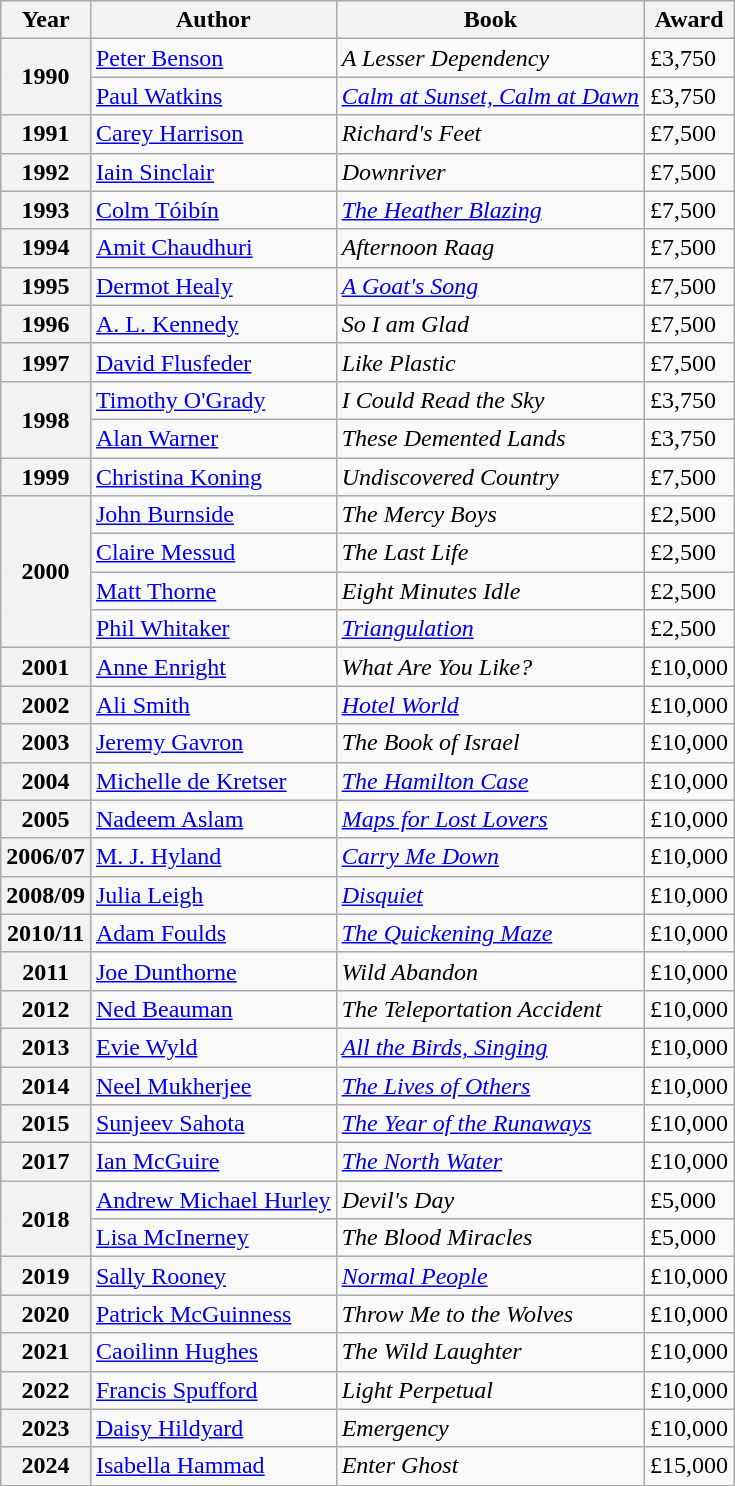<table class="wikitable">
<tr>
<th>Year</th>
<th>Author</th>
<th>Book</th>
<th>Award</th>
</tr>
<tr>
<th rowspan="2">1990</th>
<td><a href='#'>Peter Benson</a></td>
<td><em>A Lesser Dependency</em></td>
<td>£3,750</td>
</tr>
<tr>
<td><a href='#'>Paul Watkins</a></td>
<td><em><a href='#'>Calm at Sunset, Calm at Dawn</a></em></td>
<td>£3,750</td>
</tr>
<tr>
<th>1991</th>
<td><a href='#'>Carey Harrison</a></td>
<td><em>Richard's Feet</em></td>
<td>£7,500</td>
</tr>
<tr>
<th>1992</th>
<td><a href='#'>Iain Sinclair</a></td>
<td><em>Downriver</em></td>
<td>£7,500</td>
</tr>
<tr>
<th>1993</th>
<td><a href='#'>Colm Tóibín</a></td>
<td><em><a href='#'>The Heather Blazing</a></em></td>
<td>£7,500</td>
</tr>
<tr>
<th>1994</th>
<td><a href='#'>Amit Chaudhuri</a></td>
<td><em>Afternoon Raag</em></td>
<td>£7,500</td>
</tr>
<tr>
<th>1995</th>
<td><a href='#'>Dermot Healy</a></td>
<td><em><a href='#'>A Goat's Song</a></em></td>
<td>£7,500</td>
</tr>
<tr>
<th>1996</th>
<td><a href='#'>A. L. Kennedy</a></td>
<td><em>So I am Glad</em></td>
<td>£7,500</td>
</tr>
<tr>
<th>1997</th>
<td><a href='#'>David Flusfeder</a></td>
<td><em>Like Plastic</em></td>
<td>£7,500</td>
</tr>
<tr>
<th rowspan="2">1998</th>
<td><a href='#'>Timothy O'Grady</a></td>
<td><em>I Could Read the Sky</em></td>
<td>£3,750</td>
</tr>
<tr>
<td><a href='#'>Alan Warner</a></td>
<td><em>These Demented Lands</em></td>
<td>£3,750</td>
</tr>
<tr>
<th>1999</th>
<td><a href='#'>Christina Koning</a></td>
<td><em>Undiscovered Country</em></td>
<td>£7,500</td>
</tr>
<tr>
<th rowspan="4">2000</th>
<td><a href='#'>John Burnside</a></td>
<td><em>The Mercy Boys</em></td>
<td>£2,500</td>
</tr>
<tr>
<td><a href='#'>Claire Messud</a></td>
<td><em>The Last Life</em></td>
<td>£2,500</td>
</tr>
<tr>
<td><a href='#'>Matt Thorne</a></td>
<td><em>Eight Minutes Idle</em></td>
<td>£2,500</td>
</tr>
<tr>
<td><a href='#'>Phil Whitaker</a></td>
<td><em><a href='#'>Triangulation</a></em></td>
<td>£2,500</td>
</tr>
<tr>
<th>2001</th>
<td><a href='#'>Anne Enright</a></td>
<td><em>What Are You Like?</em></td>
<td>£10,000</td>
</tr>
<tr>
<th>2002</th>
<td><a href='#'>Ali Smith</a></td>
<td><em><a href='#'>Hotel World</a></em></td>
<td>£10,000</td>
</tr>
<tr>
<th>2003</th>
<td><a href='#'>Jeremy Gavron</a></td>
<td><em>The Book of Israel</em></td>
<td>£10,000</td>
</tr>
<tr>
<th>2004</th>
<td><a href='#'>Michelle de Kretser</a></td>
<td><em><a href='#'>The Hamilton Case</a></em></td>
<td>£10,000</td>
</tr>
<tr>
<th>2005</th>
<td><a href='#'>Nadeem Aslam</a></td>
<td><em><a href='#'>Maps for Lost Lovers</a></em></td>
<td>£10,000</td>
</tr>
<tr>
<th>2006/07</th>
<td><a href='#'>M. J. Hyland</a></td>
<td><em><a href='#'>Carry Me Down</a></em></td>
<td>£10,000</td>
</tr>
<tr>
<th>2008/09</th>
<td><a href='#'>Julia Leigh</a></td>
<td><em><a href='#'>Disquiet</a></em></td>
<td>£10,000</td>
</tr>
<tr>
<th>2010/11</th>
<td><a href='#'>Adam Foulds</a></td>
<td><em><a href='#'>The Quickening Maze</a></em></td>
<td>£10,000</td>
</tr>
<tr>
<th>2011</th>
<td><a href='#'>Joe Dunthorne</a></td>
<td><em>Wild Abandon</em></td>
<td>£10,000</td>
</tr>
<tr>
<th>2012</th>
<td><a href='#'>Ned Beauman</a></td>
<td><em>The Teleportation Accident</em></td>
<td>£10,000</td>
</tr>
<tr>
<th>2013</th>
<td><a href='#'>Evie Wyld</a></td>
<td><em><a href='#'>All the Birds, Singing</a></em></td>
<td>£10,000</td>
</tr>
<tr>
<th>2014</th>
<td><a href='#'>Neel Mukherjee</a></td>
<td><em><a href='#'>The Lives of Others</a></em></td>
<td>£10,000</td>
</tr>
<tr>
<th>2015</th>
<td><a href='#'>Sunjeev Sahota</a></td>
<td><em><a href='#'>The Year of the Runaways</a></em></td>
<td>£10,000</td>
</tr>
<tr>
<th>2017</th>
<td><a href='#'>Ian McGuire</a></td>
<td><em><a href='#'>The North Water</a></em></td>
<td>£10,000</td>
</tr>
<tr>
<th rowspan="2">2018</th>
<td><a href='#'>Andrew Michael Hurley</a></td>
<td><em>Devil's Day</em></td>
<td>£5,000</td>
</tr>
<tr>
<td><a href='#'>Lisa McInerney</a></td>
<td><em>The Blood Miracles</em></td>
<td>£5,000</td>
</tr>
<tr>
<th>2019</th>
<td><a href='#'>Sally Rooney</a></td>
<td><em><a href='#'>Normal People</a></em></td>
<td>£10,000</td>
</tr>
<tr>
<th>2020</th>
<td><a href='#'>Patrick McGuinness</a></td>
<td><em>Throw Me to the Wolves</em></td>
<td>£10,000</td>
</tr>
<tr>
<th>2021</th>
<td><a href='#'>Caoilinn Hughes</a></td>
<td><em>The Wild Laughter</em></td>
<td>£10,000</td>
</tr>
<tr>
<th>2022</th>
<td><a href='#'>Francis Spufford</a></td>
<td><em>Light Perpetual</em></td>
<td>£10,000</td>
</tr>
<tr>
<th>2023</th>
<td><a href='#'>Daisy Hildyard</a></td>
<td><em>Emergency</em></td>
<td>£10,000</td>
</tr>
<tr>
<th>2024</th>
<td><a href='#'>Isabella Hammad</a></td>
<td><em>Enter Ghost</em></td>
<td>£15,000</td>
</tr>
</table>
